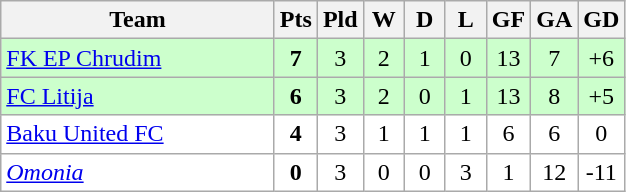<table class="wikitable" style="text-align: center;">
<tr>
<th width="175">Team</th>
<th width="20">Pts</th>
<th width="20">Pld</th>
<th width="20">W</th>
<th width="20">D</th>
<th width="20">L</th>
<th width="20">GF</th>
<th width="20">GA</th>
<th width="20">GD</th>
</tr>
<tr bgcolor=#ccffcc>
<td align="left"> <a href='#'>FK EP Chrudim</a></td>
<td><strong>7</strong></td>
<td>3</td>
<td>2</td>
<td>1</td>
<td>0</td>
<td>13</td>
<td>7</td>
<td>+6</td>
</tr>
<tr bgcolor=#ccffcc>
<td align="left"> <a href='#'>FC Litija</a></td>
<td><strong>6</strong></td>
<td>3</td>
<td>2</td>
<td>0</td>
<td>1</td>
<td>13</td>
<td>8</td>
<td>+5</td>
</tr>
<tr bgcolor=ffffff>
<td align="left"> <a href='#'>Baku United FC</a></td>
<td><strong>4</strong></td>
<td>3</td>
<td>1</td>
<td>1</td>
<td>1</td>
<td>6</td>
<td>6</td>
<td>0</td>
</tr>
<tr bgcolor=ffffff>
<td align="left"> <em><a href='#'>Omonia</a></em></td>
<td><strong>0</strong></td>
<td>3</td>
<td>0</td>
<td>0</td>
<td>3</td>
<td>1</td>
<td>12</td>
<td>-11</td>
</tr>
</table>
